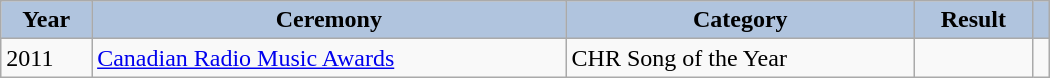<table class="wikitable" width="700px">
<tr>
<th style="background:#B0C4DE;">Year</th>
<th style="background:#B0C4DE;">Ceremony</th>
<th style="background:#B0C4DE;">Category</th>
<th style="background:#B0C4DE;">Result</th>
<th style="background:#B0C4DE; scope="col" class="unsortable"></th>
</tr>
<tr>
<td>2011</td>
<td><a href='#'>Canadian Radio Music Awards</a></td>
<td>CHR Song of the Year</td>
<td></td>
<td style="text-align:center;"></td>
</tr>
</table>
